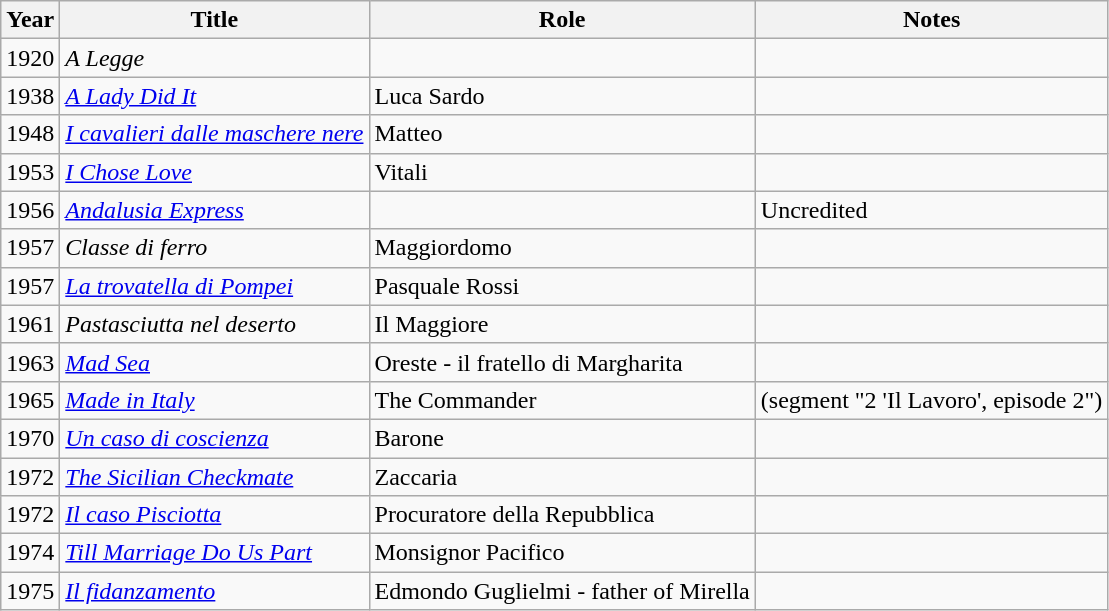<table class="wikitable">
<tr>
<th>Year</th>
<th>Title</th>
<th>Role</th>
<th>Notes</th>
</tr>
<tr>
<td>1920</td>
<td><em>A Legge</em></td>
<td></td>
<td></td>
</tr>
<tr>
<td>1938</td>
<td><em><a href='#'>A Lady Did It</a></em></td>
<td>Luca Sardo</td>
<td></td>
</tr>
<tr>
<td>1948</td>
<td><em><a href='#'>I cavalieri dalle maschere nere</a></em></td>
<td>Matteo</td>
<td></td>
</tr>
<tr>
<td>1953</td>
<td><em><a href='#'>I Chose Love</a></em></td>
<td>Vitali</td>
<td></td>
</tr>
<tr>
<td>1956</td>
<td><em><a href='#'>Andalusia Express</a></em></td>
<td></td>
<td>Uncredited</td>
</tr>
<tr>
<td>1957</td>
<td><em>Classe di ferro</em></td>
<td>Maggiordomo</td>
<td></td>
</tr>
<tr>
<td>1957</td>
<td><em><a href='#'>La trovatella di Pompei</a></em></td>
<td>Pasquale Rossi</td>
<td></td>
</tr>
<tr>
<td>1961</td>
<td><em>Pastasciutta nel deserto</em></td>
<td>Il Maggiore</td>
<td></td>
</tr>
<tr>
<td>1963</td>
<td><em><a href='#'>Mad Sea</a></em></td>
<td>Oreste - il fratello di Margharita</td>
<td></td>
</tr>
<tr>
<td>1965</td>
<td><em><a href='#'>Made in Italy</a></em></td>
<td>The Commander</td>
<td>(segment "2 'Il Lavoro', episode 2")</td>
</tr>
<tr>
<td>1970</td>
<td><em><a href='#'>Un caso di coscienza</a></em></td>
<td>Barone</td>
<td></td>
</tr>
<tr>
<td>1972</td>
<td><em><a href='#'>The Sicilian Checkmate</a></em></td>
<td>Zaccaria</td>
<td></td>
</tr>
<tr>
<td>1972</td>
<td><em><a href='#'>Il caso Pisciotta</a></em></td>
<td>Procuratore della Repubblica</td>
<td></td>
</tr>
<tr>
<td>1974</td>
<td><em><a href='#'>Till Marriage Do Us Part</a></em></td>
<td>Monsignor Pacifico</td>
<td></td>
</tr>
<tr>
<td>1975</td>
<td><em><a href='#'>Il fidanzamento</a></em></td>
<td>Edmondo Guglielmi - father of Mirella</td>
<td></td>
</tr>
</table>
